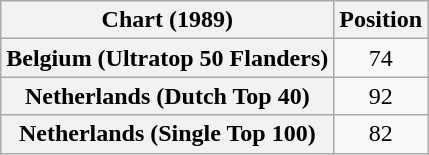<table class="wikitable sortable plainrowheaders" style="text-align:center">
<tr>
<th>Chart (1989)</th>
<th>Position</th>
</tr>
<tr>
<th scope="row">Belgium (Ultratop 50 Flanders)</th>
<td>74</td>
</tr>
<tr>
<th scope="row">Netherlands (Dutch Top 40)</th>
<td>92</td>
</tr>
<tr>
<th scope="row">Netherlands (Single Top 100)</th>
<td>82</td>
</tr>
</table>
